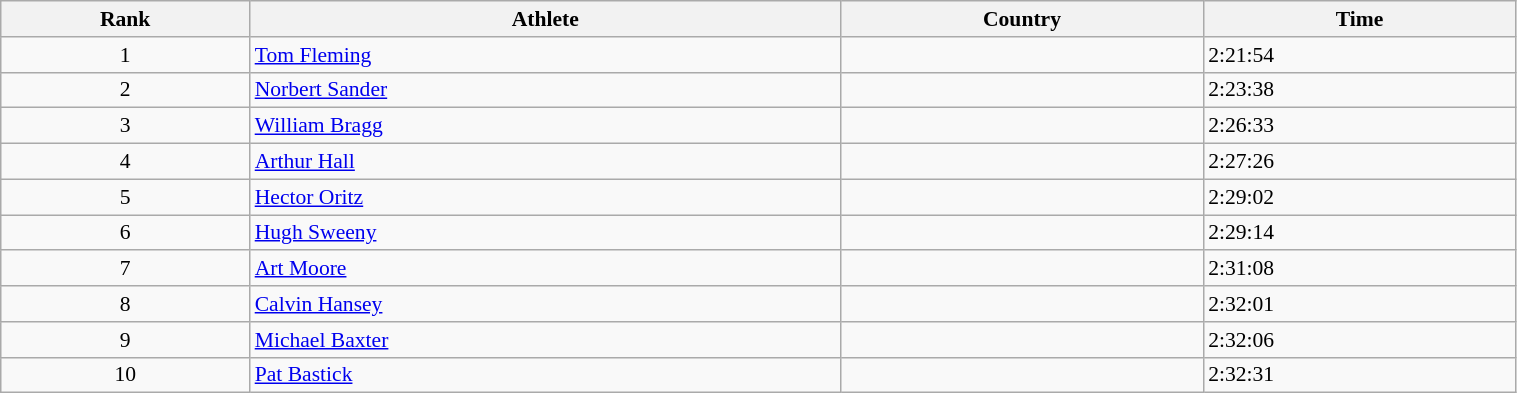<table class="wikitable" width=80% style="font-size:90%; text-align:left;">
<tr>
<th>Rank</th>
<th>Athlete</th>
<th>Country</th>
<th>Time</th>
</tr>
<tr>
<td style="text-align:center">1</td>
<td><a href='#'>Tom Fleming</a></td>
<td></td>
<td>2:21:54</td>
</tr>
<tr>
<td style="text-align:center">2</td>
<td><a href='#'>Norbert Sander</a></td>
<td></td>
<td>2:23:38</td>
</tr>
<tr>
<td style="text-align:center">3</td>
<td><a href='#'>William Bragg</a></td>
<td></td>
<td>2:26:33</td>
</tr>
<tr>
<td style="text-align:center">4</td>
<td><a href='#'>Arthur Hall</a></td>
<td></td>
<td>2:27:26</td>
</tr>
<tr>
<td style="text-align:center">5</td>
<td><a href='#'>Hector Oritz</a></td>
<td></td>
<td>2:29:02</td>
</tr>
<tr>
<td style="text-align:center">6</td>
<td><a href='#'>Hugh Sweeny</a></td>
<td></td>
<td>2:29:14</td>
</tr>
<tr>
<td style="text-align:center">7</td>
<td><a href='#'>Art Moore</a></td>
<td></td>
<td>2:31:08</td>
</tr>
<tr>
<td style="text-align:center">8</td>
<td><a href='#'>Calvin Hansey</a></td>
<td></td>
<td>2:32:01</td>
</tr>
<tr>
<td style="text-align:center">9</td>
<td><a href='#'>Michael Baxter</a></td>
<td></td>
<td>2:32:06</td>
</tr>
<tr>
<td style="text-align:center">10</td>
<td><a href='#'>Pat Bastick</a></td>
<td></td>
<td>2:32:31</td>
</tr>
</table>
